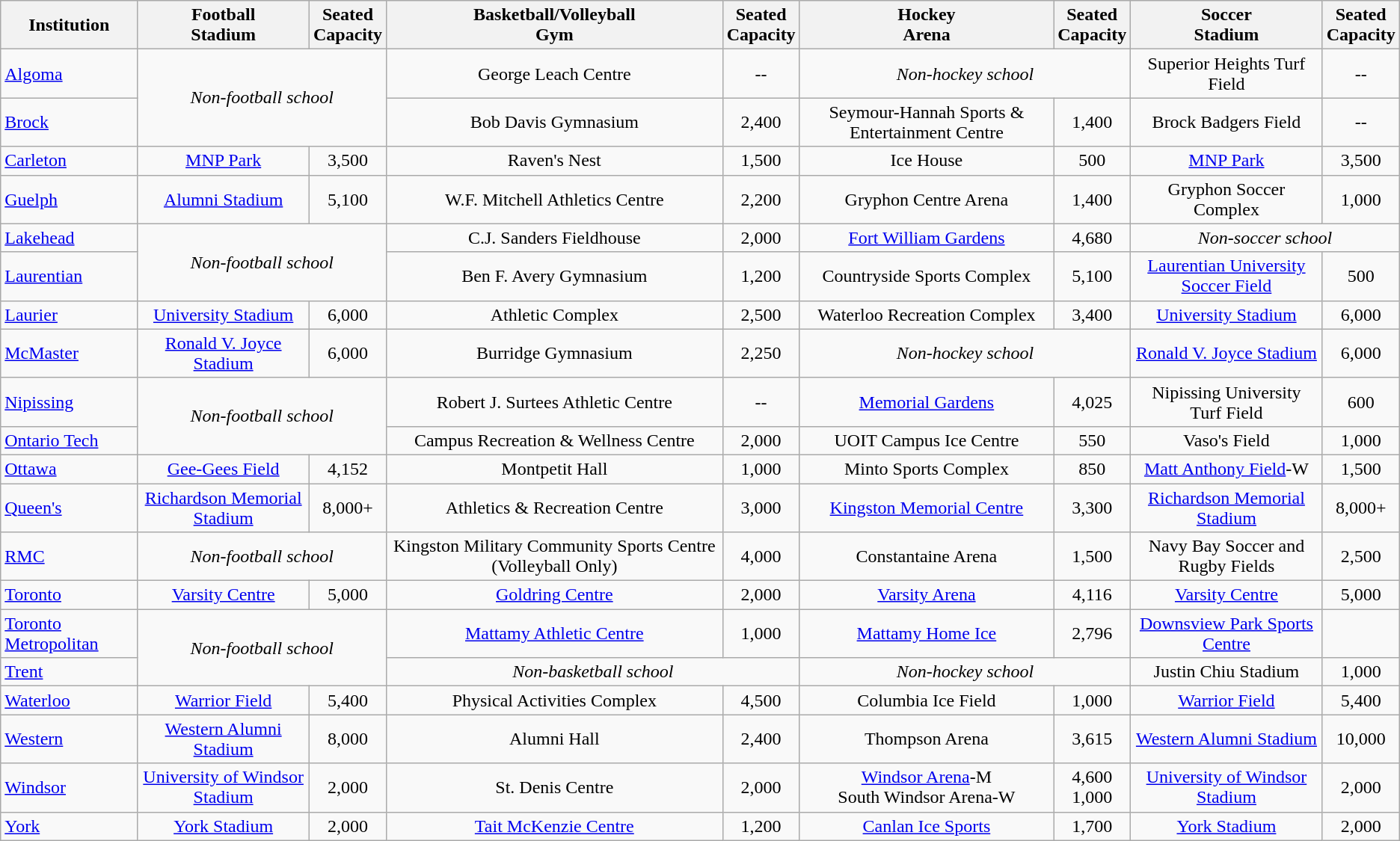<table class="wikitable sortable">
<tr>
<th>Institution</th>
<th>Football<br>Stadium</th>
<th>Seated<br>Capacity</th>
<th>Basketball/Volleyball<br>Gym</th>
<th>Seated<br>Capacity</th>
<th>Hockey<br>Arena</th>
<th>Seated<br>Capacity</th>
<th>Soccer<br>Stadium</th>
<th>Seated<br>Capacity</th>
</tr>
<tr align="center">
<td align="left"><a href='#'>Algoma</a></td>
<td rowspan=2 colspan=2 align=center><em>Non-football school</em></td>
<td>George Leach Centre</td>
<td>--</td>
<td colspan=2 align=center><em>Non-hockey school</em></td>
<td>Superior Heights Turf Field</td>
<td>--</td>
</tr>
<tr align="center">
<td align="left"><a href='#'>Brock</a></td>
<td>Bob Davis Gymnasium</td>
<td>2,400</td>
<td>Seymour-Hannah Sports & Entertainment Centre</td>
<td>1,400</td>
<td>Brock Badgers Field</td>
<td>--</td>
</tr>
<tr align="center">
<td align="left"><a href='#'>Carleton</a></td>
<td><a href='#'>MNP Park</a></td>
<td>3,500</td>
<td>Raven's Nest</td>
<td>1,500</td>
<td>Ice House</td>
<td>500</td>
<td><a href='#'>MNP Park</a></td>
<td>3,500</td>
</tr>
<tr align="center">
<td align="left"><a href='#'>Guelph</a></td>
<td><a href='#'>Alumni Stadium</a></td>
<td>5,100</td>
<td>W.F. Mitchell Athletics Centre</td>
<td>2,200</td>
<td>Gryphon Centre Arena</td>
<td>1,400</td>
<td>Gryphon Soccer Complex</td>
<td>1,000</td>
</tr>
<tr align="center">
<td align="left"><a href='#'>Lakehead</a></td>
<td rowspan=2 colspan=2 align=center><em>Non-football school</em></td>
<td>C.J. Sanders Fieldhouse</td>
<td>2,000</td>
<td><a href='#'>Fort William Gardens</a></td>
<td>4,680</td>
<td colspan=2 align=center><em>Non-soccer school</em></td>
</tr>
<tr align="center">
<td align="left"><a href='#'>Laurentian</a></td>
<td>Ben F. Avery Gymnasium</td>
<td>1,200</td>
<td>Countryside Sports Complex</td>
<td>5,100</td>
<td><a href='#'>Laurentian University Soccer Field</a></td>
<td>500</td>
</tr>
<tr align="center">
<td align="left"><a href='#'>Laurier</a></td>
<td><a href='#'>University Stadium</a></td>
<td>6,000</td>
<td>Athletic Complex</td>
<td>2,500</td>
<td>Waterloo Recreation Complex</td>
<td>3,400</td>
<td><a href='#'>University Stadium</a></td>
<td>6,000</td>
</tr>
<tr align="center">
<td align="left"><a href='#'>McMaster</a></td>
<td><a href='#'>Ronald V. Joyce Stadium</a></td>
<td>6,000</td>
<td>Burridge Gymnasium</td>
<td>2,250</td>
<td colspan=2 align=center><em>Non-hockey school</em></td>
<td><a href='#'>Ronald V. Joyce Stadium</a></td>
<td>6,000</td>
</tr>
<tr align="center">
<td align="left"><a href='#'>Nipissing</a></td>
<td rowspan=2 colspan=2 align=center><em>Non-football school</em></td>
<td>Robert J. Surtees Athletic Centre</td>
<td>--</td>
<td><a href='#'>Memorial Gardens</a></td>
<td>4,025</td>
<td>Nipissing University Turf Field</td>
<td>600</td>
</tr>
<tr align="center">
<td align="left"><a href='#'>Ontario Tech</a></td>
<td>Campus Recreation & Wellness Centre</td>
<td>2,000</td>
<td>UOIT Campus Ice Centre</td>
<td>550</td>
<td>Vaso's Field</td>
<td>1,000</td>
</tr>
<tr align="center">
<td align="left"><a href='#'>Ottawa</a></td>
<td><a href='#'>Gee-Gees Field</a></td>
<td>4,152</td>
<td>Montpetit Hall</td>
<td>1,000</td>
<td>Minto Sports Complex</td>
<td>850</td>
<td><a href='#'>Matt Anthony Field</a>-W</td>
<td>1,500</td>
</tr>
<tr align="center">
<td align="left"><a href='#'>Queen's</a></td>
<td><a href='#'>Richardson Memorial Stadium</a></td>
<td>8,000+</td>
<td>Athletics & Recreation Centre</td>
<td>3,000</td>
<td><a href='#'>Kingston Memorial Centre</a></td>
<td>3,300</td>
<td><a href='#'>Richardson Memorial Stadium</a></td>
<td>8,000+</td>
</tr>
<tr align="center">
<td align="left"><a href='#'>RMC</a></td>
<td colspan=2 align=center><em>Non-football school</em></td>
<td>Kingston Military Community Sports Centre (Volleyball Only)</td>
<td>4,000</td>
<td>Constantaine Arena</td>
<td>1,500</td>
<td>Navy Bay Soccer and Rugby Fields</td>
<td>2,500</td>
</tr>
<tr align="center">
<td align="left"><a href='#'>Toronto</a></td>
<td><a href='#'>Varsity Centre</a></td>
<td>5,000</td>
<td><a href='#'>Goldring Centre</a></td>
<td>2,000</td>
<td><a href='#'>Varsity Arena</a></td>
<td>4,116</td>
<td><a href='#'>Varsity Centre</a></td>
<td>5,000</td>
</tr>
<tr align="center">
<td align="left"><a href='#'>Toronto Metropolitan</a></td>
<td rowspan=2 colspan=2 align=center><em>Non-football school</em></td>
<td><a href='#'>Mattamy Athletic Centre</a></td>
<td>1,000</td>
<td><a href='#'>Mattamy Home Ice</a></td>
<td>2,796</td>
<td><a href='#'>Downsview Park Sports Centre</a></td>
<td></td>
</tr>
<tr align="center">
<td align="left"><a href='#'>Trent</a></td>
<td colspan=2 align=center><em>Non-basketball school</em></td>
<td colspan=2 align=center><em>Non-hockey school</em></td>
<td>Justin Chiu Stadium</td>
<td>1,000</td>
</tr>
<tr align="center">
<td align="left"><a href='#'>Waterloo</a></td>
<td><a href='#'>Warrior Field</a></td>
<td>5,400</td>
<td>Physical Activities Complex</td>
<td>4,500</td>
<td>Columbia Ice Field</td>
<td>1,000</td>
<td><a href='#'>Warrior Field</a></td>
<td>5,400</td>
</tr>
<tr align="center">
<td align="left"><a href='#'>Western</a></td>
<td><a href='#'>Western Alumni Stadium</a></td>
<td>8,000</td>
<td Alumni Hall (Western Ontario)>Alumni Hall</td>
<td>2,400</td>
<td>Thompson Arena</td>
<td>3,615</td>
<td><a href='#'>Western Alumni Stadium</a></td>
<td>10,000</td>
</tr>
<tr align="center">
<td align="left"><a href='#'>Windsor</a></td>
<td><a href='#'>University of Windsor Stadium</a></td>
<td>2,000</td>
<td>St. Denis Centre</td>
<td>2,000</td>
<td><a href='#'>Windsor Arena</a>-M<br>South Windsor Arena-W</td>
<td>4,600<br>1,000</td>
<td><a href='#'>University of Windsor Stadium</a></td>
<td>2,000</td>
</tr>
<tr align="center">
<td align="left"><a href='#'>York</a></td>
<td><a href='#'>York Stadium</a></td>
<td>2,000</td>
<td><a href='#'>Tait McKenzie Centre</a></td>
<td>1,200</td>
<td><a href='#'>Canlan Ice Sports</a></td>
<td>1,700</td>
<td><a href='#'>York Stadium</a></td>
<td>2,000</td>
</tr>
</table>
